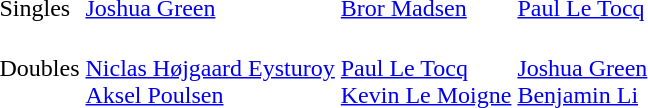<table>
<tr>
<td>Singles</td>
<td> <a href='#'>Joshua Green</a></td>
<td> <a href='#'>Bror Madsen</a></td>
<td> <a href='#'>Paul Le Tocq</a></td>
</tr>
<tr>
<td>Doubles</td>
<td><br><a href='#'>Niclas Højgaard Eysturoy</a><br><a href='#'>Aksel Poulsen</a></td>
<td><br><a href='#'>Paul Le Tocq</a><br><a href='#'>Kevin Le Moigne</a></td>
<td><br><a href='#'>Joshua Green</a><br><a href='#'>Benjamin Li</a></td>
</tr>
</table>
